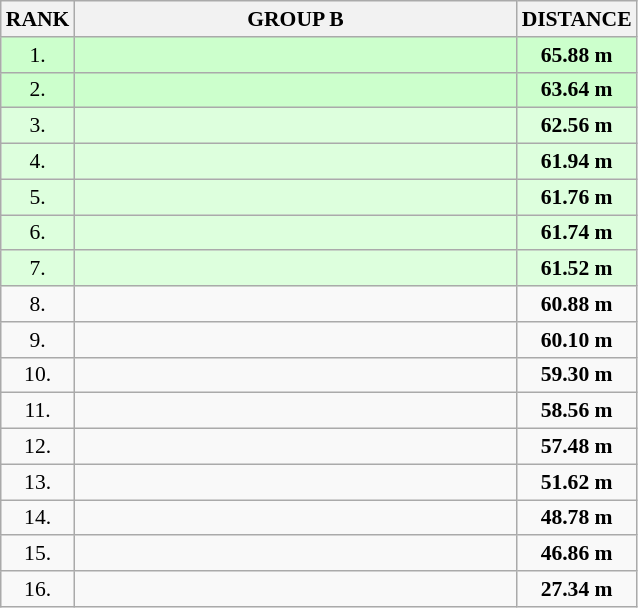<table class="wikitable" style="border-collapse: collapse; font-size: 90%;">
<tr>
<th>RANK</th>
<th style="width: 20em">GROUP B</th>
<th style="width: 5em">DISTANCE</th>
</tr>
<tr style="background:#ccffcc;">
<td align="center">1.</td>
<td></td>
<td align="center"><strong>65.88 m</strong></td>
</tr>
<tr style="background:#ccffcc;">
<td align="center">2.</td>
<td></td>
<td align="center"><strong>63.64 m</strong></td>
</tr>
<tr style="background:#ddffdd;">
<td align="center">3.</td>
<td></td>
<td align="center"><strong>62.56 m</strong></td>
</tr>
<tr style="background:#ddffdd;">
<td align="center">4.</td>
<td></td>
<td align="center"><strong>61.94 m</strong></td>
</tr>
<tr style="background:#ddffdd;">
<td align="center">5.</td>
<td></td>
<td align="center"><strong>61.76 m</strong></td>
</tr>
<tr style="background:#ddffdd;">
<td align="center">6.</td>
<td></td>
<td align="center"><strong>61.74 m</strong></td>
</tr>
<tr style="background:#ddffdd;">
<td align="center">7.</td>
<td></td>
<td align="center"><strong>61.52 m</strong></td>
</tr>
<tr>
<td align="center">8.</td>
<td></td>
<td align="center"><strong>60.88 m</strong></td>
</tr>
<tr>
<td align="center">9.</td>
<td></td>
<td align="center"><strong>60.10 m</strong></td>
</tr>
<tr>
<td align="center">10.</td>
<td></td>
<td align="center"><strong>59.30 m</strong></td>
</tr>
<tr>
<td align="center">11.</td>
<td></td>
<td align="center"><strong>58.56 m</strong></td>
</tr>
<tr>
<td align="center">12.</td>
<td></td>
<td align="center"><strong>57.48 m</strong></td>
</tr>
<tr>
<td align="center">13.</td>
<td></td>
<td align="center"><strong>51.62 m</strong></td>
</tr>
<tr>
<td align="center">14.</td>
<td></td>
<td align="center"><strong>48.78 m</strong></td>
</tr>
<tr>
<td align="center">15.</td>
<td></td>
<td align="center"><strong>46.86 m</strong></td>
</tr>
<tr>
<td align="center">16.</td>
<td></td>
<td align="center"><strong>27.34 m</strong></td>
</tr>
</table>
